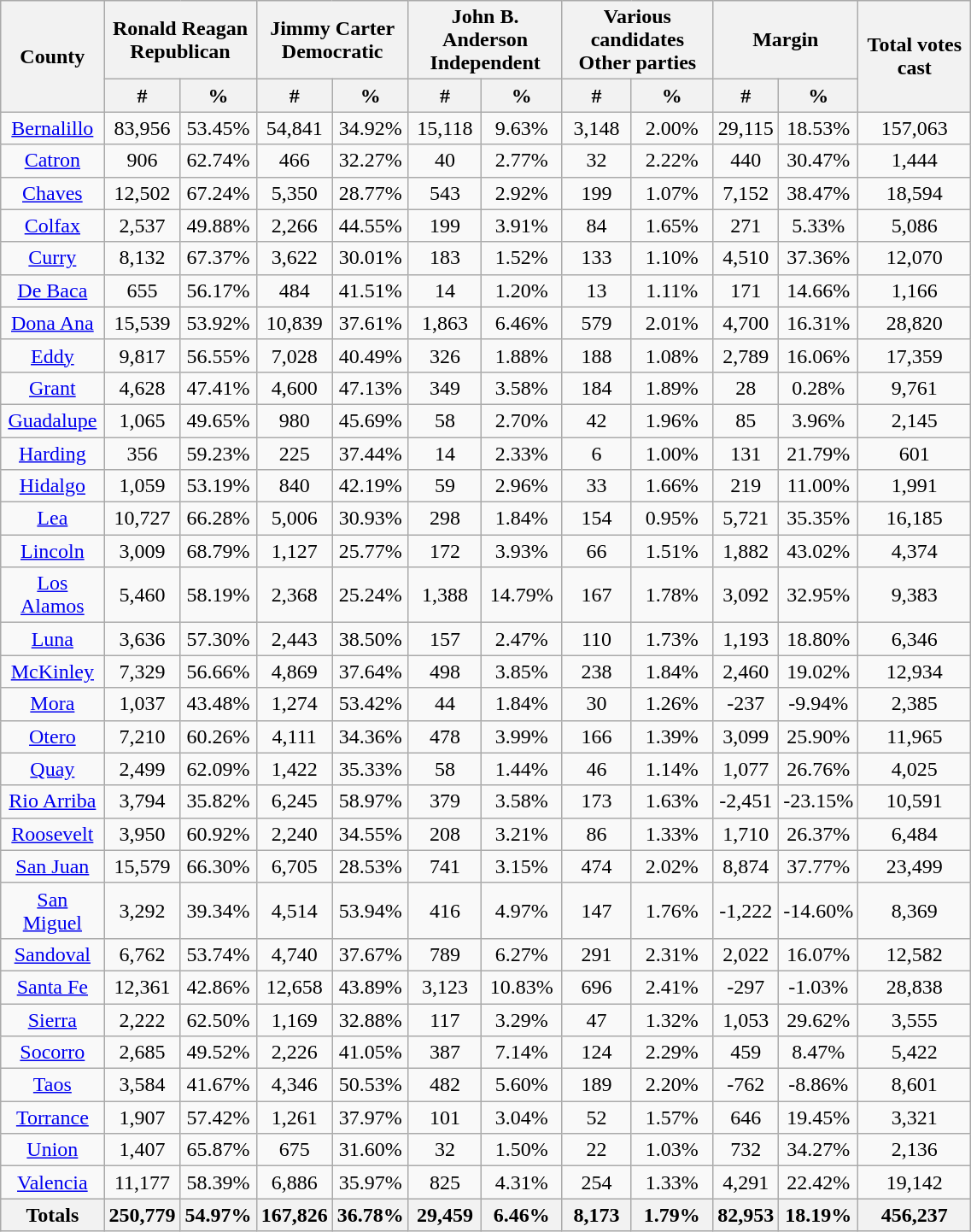<table width="60%"  class="wikitable sortable" style="text-align:center">
<tr>
<th style="text-align:center;" rowspan="2">County</th>
<th style="text-align:center;" colspan="2">Ronald Reagan<br>Republican</th>
<th style="text-align:center;" colspan="2">Jimmy Carter<br>Democratic</th>
<th style="text-align:center;" colspan="2">John B. Anderson<br>Independent</th>
<th style="text-align:center;" colspan="2">Various candidates<br>Other parties</th>
<th style="text-align:center;" colspan="2">Margin</th>
<th style="text-align:center;" rowspan="2">Total votes cast</th>
</tr>
<tr>
<th style="text-align:center;" data-sort-type="number">#</th>
<th style="text-align:center;" data-sort-type="number">%</th>
<th style="text-align:center;" data-sort-type="number">#</th>
<th style="text-align:center;" data-sort-type="number">%</th>
<th style="text-align:center;" data-sort-type="number">#</th>
<th style="text-align:center;" data-sort-type="number">%</th>
<th style="text-align:center;" data-sort-type="number">#</th>
<th style="text-align:center;" data-sort-type="number">%</th>
<th style="text-align:center;" data-sort-type="number">#</th>
<th style="text-align:center;" data-sort-type="number">%</th>
</tr>
<tr style="text-align:center;">
<td><a href='#'>Bernalillo</a></td>
<td>83,956</td>
<td>53.45%</td>
<td>54,841</td>
<td>34.92%</td>
<td>15,118</td>
<td>9.63%</td>
<td>3,148</td>
<td>2.00%</td>
<td>29,115</td>
<td>18.53%</td>
<td>157,063</td>
</tr>
<tr style="text-align:center;">
<td><a href='#'>Catron</a></td>
<td>906</td>
<td>62.74%</td>
<td>466</td>
<td>32.27%</td>
<td>40</td>
<td>2.77%</td>
<td>32</td>
<td>2.22%</td>
<td>440</td>
<td>30.47%</td>
<td>1,444</td>
</tr>
<tr style="text-align:center;">
<td><a href='#'>Chaves</a></td>
<td>12,502</td>
<td>67.24%</td>
<td>5,350</td>
<td>28.77%</td>
<td>543</td>
<td>2.92%</td>
<td>199</td>
<td>1.07%</td>
<td>7,152</td>
<td>38.47%</td>
<td>18,594</td>
</tr>
<tr style="text-align:center;">
<td><a href='#'>Colfax</a></td>
<td>2,537</td>
<td>49.88%</td>
<td>2,266</td>
<td>44.55%</td>
<td>199</td>
<td>3.91%</td>
<td>84</td>
<td>1.65%</td>
<td>271</td>
<td>5.33%</td>
<td>5,086</td>
</tr>
<tr style="text-align:center;">
<td><a href='#'>Curry</a></td>
<td>8,132</td>
<td>67.37%</td>
<td>3,622</td>
<td>30.01%</td>
<td>183</td>
<td>1.52%</td>
<td>133</td>
<td>1.10%</td>
<td>4,510</td>
<td>37.36%</td>
<td>12,070</td>
</tr>
<tr style="text-align:center;">
<td><a href='#'>De Baca</a></td>
<td>655</td>
<td>56.17%</td>
<td>484</td>
<td>41.51%</td>
<td>14</td>
<td>1.20%</td>
<td>13</td>
<td>1.11%</td>
<td>171</td>
<td>14.66%</td>
<td>1,166</td>
</tr>
<tr style="text-align:center;">
<td><a href='#'>Dona Ana</a></td>
<td>15,539</td>
<td>53.92%</td>
<td>10,839</td>
<td>37.61%</td>
<td>1,863</td>
<td>6.46%</td>
<td>579</td>
<td>2.01%</td>
<td>4,700</td>
<td>16.31%</td>
<td>28,820</td>
</tr>
<tr style="text-align:center;">
<td><a href='#'>Eddy</a></td>
<td>9,817</td>
<td>56.55%</td>
<td>7,028</td>
<td>40.49%</td>
<td>326</td>
<td>1.88%</td>
<td>188</td>
<td>1.08%</td>
<td>2,789</td>
<td>16.06%</td>
<td>17,359</td>
</tr>
<tr style="text-align:center;">
<td><a href='#'>Grant</a></td>
<td>4,628</td>
<td>47.41%</td>
<td>4,600</td>
<td>47.13%</td>
<td>349</td>
<td>3.58%</td>
<td>184</td>
<td>1.89%</td>
<td>28</td>
<td>0.28%</td>
<td>9,761</td>
</tr>
<tr style="text-align:center;">
<td><a href='#'>Guadalupe</a></td>
<td>1,065</td>
<td>49.65%</td>
<td>980</td>
<td>45.69%</td>
<td>58</td>
<td>2.70%</td>
<td>42</td>
<td>1.96%</td>
<td>85</td>
<td>3.96%</td>
<td>2,145</td>
</tr>
<tr style="text-align:center;">
<td><a href='#'>Harding</a></td>
<td>356</td>
<td>59.23%</td>
<td>225</td>
<td>37.44%</td>
<td>14</td>
<td>2.33%</td>
<td>6</td>
<td>1.00%</td>
<td>131</td>
<td>21.79%</td>
<td>601</td>
</tr>
<tr style="text-align:center;">
<td><a href='#'>Hidalgo</a></td>
<td>1,059</td>
<td>53.19%</td>
<td>840</td>
<td>42.19%</td>
<td>59</td>
<td>2.96%</td>
<td>33</td>
<td>1.66%</td>
<td>219</td>
<td>11.00%</td>
<td>1,991</td>
</tr>
<tr style="text-align:center;">
<td><a href='#'>Lea</a></td>
<td>10,727</td>
<td>66.28%</td>
<td>5,006</td>
<td>30.93%</td>
<td>298</td>
<td>1.84%</td>
<td>154</td>
<td>0.95%</td>
<td>5,721</td>
<td>35.35%</td>
<td>16,185</td>
</tr>
<tr style="text-align:center;">
<td><a href='#'>Lincoln</a></td>
<td>3,009</td>
<td>68.79%</td>
<td>1,127</td>
<td>25.77%</td>
<td>172</td>
<td>3.93%</td>
<td>66</td>
<td>1.51%</td>
<td>1,882</td>
<td>43.02%</td>
<td>4,374</td>
</tr>
<tr style="text-align:center;">
<td><a href='#'>Los Alamos</a></td>
<td>5,460</td>
<td>58.19%</td>
<td>2,368</td>
<td>25.24%</td>
<td>1,388</td>
<td>14.79%</td>
<td>167</td>
<td>1.78%</td>
<td>3,092</td>
<td>32.95%</td>
<td>9,383</td>
</tr>
<tr style="text-align:center;">
<td><a href='#'>Luna</a></td>
<td>3,636</td>
<td>57.30%</td>
<td>2,443</td>
<td>38.50%</td>
<td>157</td>
<td>2.47%</td>
<td>110</td>
<td>1.73%</td>
<td>1,193</td>
<td>18.80%</td>
<td>6,346</td>
</tr>
<tr style="text-align:center;">
<td><a href='#'>McKinley</a></td>
<td>7,329</td>
<td>56.66%</td>
<td>4,869</td>
<td>37.64%</td>
<td>498</td>
<td>3.85%</td>
<td>238</td>
<td>1.84%</td>
<td>2,460</td>
<td>19.02%</td>
<td>12,934</td>
</tr>
<tr style="text-align:center;">
<td><a href='#'>Mora</a></td>
<td>1,037</td>
<td>43.48%</td>
<td>1,274</td>
<td>53.42%</td>
<td>44</td>
<td>1.84%</td>
<td>30</td>
<td>1.26%</td>
<td>-237</td>
<td>-9.94%</td>
<td>2,385</td>
</tr>
<tr style="text-align:center;">
<td><a href='#'>Otero</a></td>
<td>7,210</td>
<td>60.26%</td>
<td>4,111</td>
<td>34.36%</td>
<td>478</td>
<td>3.99%</td>
<td>166</td>
<td>1.39%</td>
<td>3,099</td>
<td>25.90%</td>
<td>11,965</td>
</tr>
<tr style="text-align:center;">
<td><a href='#'>Quay</a></td>
<td>2,499</td>
<td>62.09%</td>
<td>1,422</td>
<td>35.33%</td>
<td>58</td>
<td>1.44%</td>
<td>46</td>
<td>1.14%</td>
<td>1,077</td>
<td>26.76%</td>
<td>4,025</td>
</tr>
<tr style="text-align:center;">
<td><a href='#'>Rio Arriba</a></td>
<td>3,794</td>
<td>35.82%</td>
<td>6,245</td>
<td>58.97%</td>
<td>379</td>
<td>3.58%</td>
<td>173</td>
<td>1.63%</td>
<td>-2,451</td>
<td>-23.15%</td>
<td>10,591</td>
</tr>
<tr style="text-align:center;">
<td><a href='#'>Roosevelt</a></td>
<td>3,950</td>
<td>60.92%</td>
<td>2,240</td>
<td>34.55%</td>
<td>208</td>
<td>3.21%</td>
<td>86</td>
<td>1.33%</td>
<td>1,710</td>
<td>26.37%</td>
<td>6,484</td>
</tr>
<tr style="text-align:center;">
<td><a href='#'>San Juan</a></td>
<td>15,579</td>
<td>66.30%</td>
<td>6,705</td>
<td>28.53%</td>
<td>741</td>
<td>3.15%</td>
<td>474</td>
<td>2.02%</td>
<td>8,874</td>
<td>37.77%</td>
<td>23,499</td>
</tr>
<tr style="text-align:center;">
<td><a href='#'>San Miguel</a></td>
<td>3,292</td>
<td>39.34%</td>
<td>4,514</td>
<td>53.94%</td>
<td>416</td>
<td>4.97%</td>
<td>147</td>
<td>1.76%</td>
<td>-1,222</td>
<td>-14.60%</td>
<td>8,369</td>
</tr>
<tr style="text-align:center;">
<td><a href='#'>Sandoval</a></td>
<td>6,762</td>
<td>53.74%</td>
<td>4,740</td>
<td>37.67%</td>
<td>789</td>
<td>6.27%</td>
<td>291</td>
<td>2.31%</td>
<td>2,022</td>
<td>16.07%</td>
<td>12,582</td>
</tr>
<tr style="text-align:center;">
<td><a href='#'>Santa Fe</a></td>
<td>12,361</td>
<td>42.86%</td>
<td>12,658</td>
<td>43.89%</td>
<td>3,123</td>
<td>10.83%</td>
<td>696</td>
<td>2.41%</td>
<td>-297</td>
<td>-1.03%</td>
<td>28,838</td>
</tr>
<tr style="text-align:center;">
<td><a href='#'>Sierra</a></td>
<td>2,222</td>
<td>62.50%</td>
<td>1,169</td>
<td>32.88%</td>
<td>117</td>
<td>3.29%</td>
<td>47</td>
<td>1.32%</td>
<td>1,053</td>
<td>29.62%</td>
<td>3,555</td>
</tr>
<tr style="text-align:center;">
<td><a href='#'>Socorro</a></td>
<td>2,685</td>
<td>49.52%</td>
<td>2,226</td>
<td>41.05%</td>
<td>387</td>
<td>7.14%</td>
<td>124</td>
<td>2.29%</td>
<td>459</td>
<td>8.47%</td>
<td>5,422</td>
</tr>
<tr style="text-align:center;">
<td><a href='#'>Taos</a></td>
<td>3,584</td>
<td>41.67%</td>
<td>4,346</td>
<td>50.53%</td>
<td>482</td>
<td>5.60%</td>
<td>189</td>
<td>2.20%</td>
<td>-762</td>
<td>-8.86%</td>
<td>8,601</td>
</tr>
<tr style="text-align:center;">
<td><a href='#'>Torrance</a></td>
<td>1,907</td>
<td>57.42%</td>
<td>1,261</td>
<td>37.97%</td>
<td>101</td>
<td>3.04%</td>
<td>52</td>
<td>1.57%</td>
<td>646</td>
<td>19.45%</td>
<td>3,321</td>
</tr>
<tr style="text-align:center;">
<td><a href='#'>Union</a></td>
<td>1,407</td>
<td>65.87%</td>
<td>675</td>
<td>31.60%</td>
<td>32</td>
<td>1.50%</td>
<td>22</td>
<td>1.03%</td>
<td>732</td>
<td>34.27%</td>
<td>2,136</td>
</tr>
<tr style="text-align:center;">
<td><a href='#'>Valencia</a></td>
<td>11,177</td>
<td>58.39%</td>
<td>6,886</td>
<td>35.97%</td>
<td>825</td>
<td>4.31%</td>
<td>254</td>
<td>1.33%</td>
<td>4,291</td>
<td>22.42%</td>
<td>19,142</td>
</tr>
<tr>
<th>Totals</th>
<th>250,779</th>
<th>54.97%</th>
<th>167,826</th>
<th>36.78%</th>
<th>29,459</th>
<th>6.46%</th>
<th>8,173</th>
<th>1.79%</th>
<th>82,953</th>
<th>18.19%</th>
<th>456,237</th>
</tr>
</table>
